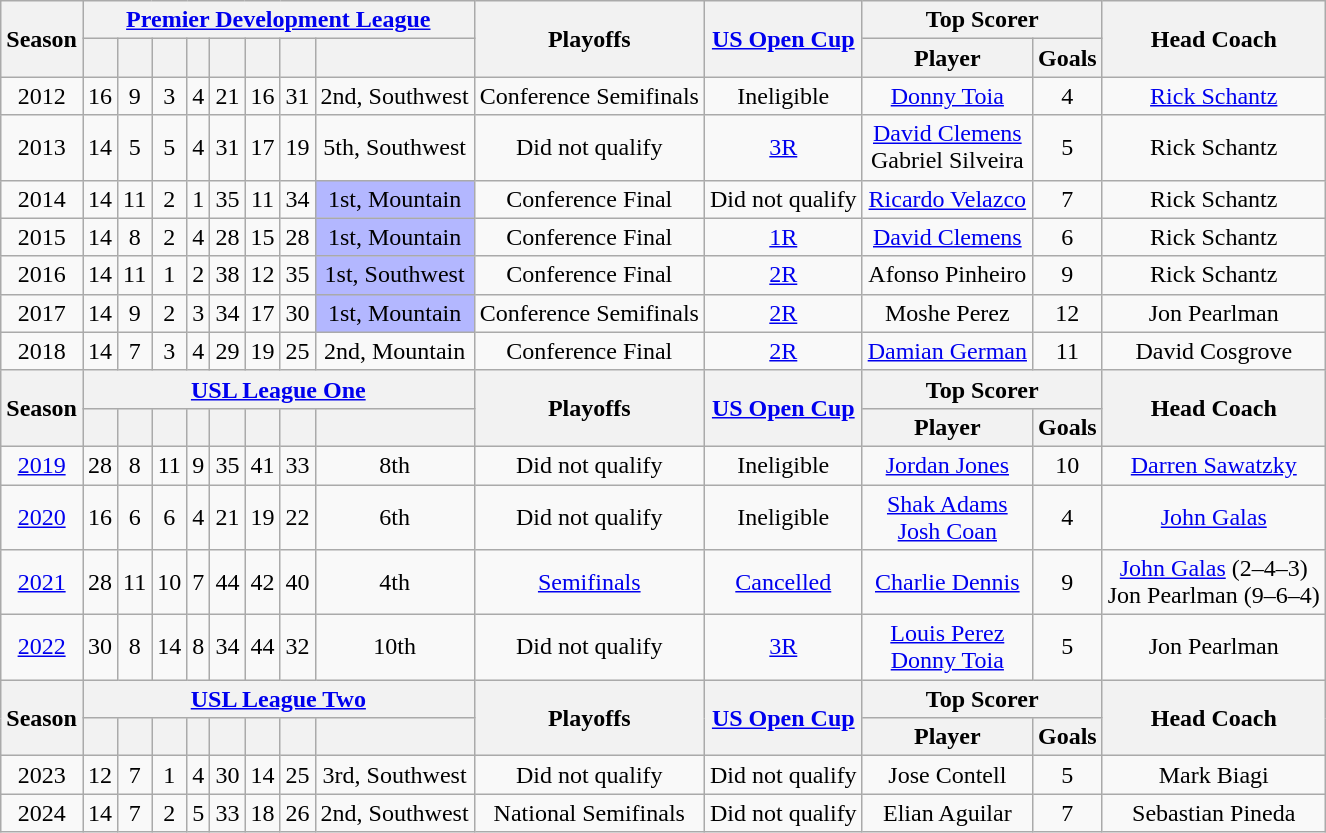<table class="wikitable" style="text-align: center">
<tr>
<th scope="col" rowspan="2">Season</th>
<th colspan=8 class="unsortable"><a href='#'>Premier Development League</a></th>
<th scope="col" rowspan="2" class="unsortable">Playoffs</th>
<th scope="col" rowspan="2" class="unsortable"><a href='#'>US Open Cup</a></th>
<th scope="col" colspan="2" class="unsortable">Top Scorer </th>
<th scope="col" rowspan="2" class="unsortable">Head Coach</th>
</tr>
<tr>
<th></th>
<th></th>
<th></th>
<th></th>
<th></th>
<th></th>
<th></th>
<th></th>
<th class="unsortable">Player</th>
<th class="unsortable">Goals</th>
</tr>
<tr>
<td>2012</td>
<td>16</td>
<td>9</td>
<td>3</td>
<td>4</td>
<td>21</td>
<td>16</td>
<td>31</td>
<td>2nd, Southwest</td>
<td>Conference Semifinals</td>
<td>Ineligible</td>
<td> <a href='#'>Donny Toia</a></td>
<td>4</td>
<td> <a href='#'>Rick Schantz</a></td>
</tr>
<tr>
<td>2013</td>
<td>14</td>
<td>5</td>
<td>5</td>
<td>4</td>
<td>31</td>
<td>17</td>
<td>19</td>
<td>5th, Southwest</td>
<td>Did not qualify</td>
<td><a href='#'>3R</a></td>
<td> <a href='#'>David Clemens</a><br> Gabriel Silveira</td>
<td>5</td>
<td> Rick Schantz</td>
</tr>
<tr>
<td>2014</td>
<td>14</td>
<td>11</td>
<td>2</td>
<td>1</td>
<td>35</td>
<td>11</td>
<td>34</td>
<td bgcolor="#b3b7ff">1st, Mountain</td>
<td>Conference Final</td>
<td>Did not qualify</td>
<td> <a href='#'>Ricardo Velazco</a></td>
<td>7</td>
<td> Rick Schantz</td>
</tr>
<tr>
<td>2015</td>
<td>14</td>
<td>8</td>
<td>2</td>
<td>4</td>
<td>28</td>
<td>15</td>
<td>28</td>
<td bgcolor="#b3b7ff">1st, Mountain</td>
<td>Conference Final</td>
<td><a href='#'>1R</a></td>
<td> <a href='#'>David Clemens</a></td>
<td>6</td>
<td> Rick Schantz</td>
</tr>
<tr>
<td>2016</td>
<td>14</td>
<td>11</td>
<td>1</td>
<td>2</td>
<td>38</td>
<td>12</td>
<td>35</td>
<td bgcolor="#b3b7ff">1st, Southwest</td>
<td>Conference Final</td>
<td><a href='#'>2R</a></td>
<td> Afonso Pinheiro</td>
<td>9</td>
<td> Rick Schantz</td>
</tr>
<tr>
<td>2017</td>
<td>14</td>
<td>9</td>
<td>2</td>
<td>3</td>
<td>34</td>
<td>17</td>
<td>30</td>
<td bgcolor="#b3b7ff">1st, Mountain</td>
<td>Conference Semifinals</td>
<td><a href='#'>2R</a></td>
<td> Moshe Perez</td>
<td>12</td>
<td> Jon Pearlman</td>
</tr>
<tr>
<td>2018</td>
<td>14</td>
<td>7</td>
<td>3</td>
<td>4</td>
<td>29</td>
<td>19</td>
<td>25</td>
<td>2nd, Mountain</td>
<td>Conference Final</td>
<td><a href='#'>2R</a></td>
<td> <a href='#'>Damian German</a></td>
<td>11</td>
<td> David Cosgrove</td>
</tr>
<tr>
<th scope="col" rowspan="2">Season</th>
<th colspan=8 class="unsortable"><a href='#'>USL League One</a></th>
<th scope="col" rowspan="2" class="unsortable">Playoffs</th>
<th scope="col" rowspan="2" class="unsortable"><a href='#'>US Open Cup</a></th>
<th scope="col" colspan="2" class="unsortable">Top Scorer </th>
<th scope="col" rowspan="2" class="unsortable">Head Coach</th>
</tr>
<tr>
<th></th>
<th></th>
<th></th>
<th></th>
<th></th>
<th></th>
<th></th>
<th></th>
<th class="unsortable">Player</th>
<th class="unsortable">Goals</th>
</tr>
<tr>
<td><a href='#'>2019</a></td>
<td>28</td>
<td>8</td>
<td>11</td>
<td>9</td>
<td>35</td>
<td>41</td>
<td>33</td>
<td>8th</td>
<td>Did not qualify</td>
<td>Ineligible</td>
<td> <a href='#'>Jordan Jones</a></td>
<td>10</td>
<td> <a href='#'>Darren Sawatzky</a></td>
</tr>
<tr>
<td><a href='#'>2020</a></td>
<td>16</td>
<td>6</td>
<td>6</td>
<td>4</td>
<td>21</td>
<td>19</td>
<td>22</td>
<td>6th</td>
<td>Did not qualify</td>
<td>Ineligible</td>
<td> <a href='#'>Shak Adams</a><br> <a href='#'>Josh Coan</a></td>
<td>4</td>
<td> <a href='#'>John Galas</a></td>
</tr>
<tr>
<td><a href='#'>2021</a></td>
<td>28</td>
<td>11</td>
<td>10</td>
<td>7</td>
<td>44</td>
<td>42</td>
<td>40</td>
<td>4th</td>
<td><a href='#'>Semifinals</a></td>
<td><a href='#'>Cancelled</a></td>
<td> <a href='#'>Charlie Dennis</a></td>
<td>9</td>
<td> <a href='#'>John Galas</a> (2–4–3)<br> Jon Pearlman (9–6–4)</td>
</tr>
<tr>
<td><a href='#'>2022</a></td>
<td>30</td>
<td>8</td>
<td>14</td>
<td>8</td>
<td>34</td>
<td>44</td>
<td>32</td>
<td>10th</td>
<td>Did not qualify</td>
<td><a href='#'>3R</a></td>
<td> <a href='#'>Louis Perez</a><br> <a href='#'>Donny Toia</a></td>
<td>5</td>
<td> Jon Pearlman</td>
</tr>
<tr>
<th scope="col" rowspan="2">Season</th>
<th colspan=8 class="unsortable"><a href='#'>USL League Two</a></th>
<th scope="col" rowspan="2" class="unsortable">Playoffs</th>
<th scope="col" rowspan="2" class="unsortable"><a href='#'>US Open Cup</a></th>
<th scope="col" colspan="2" class="unsortable">Top Scorer </th>
<th scope="col" rowspan="2" class="unsortable">Head Coach</th>
</tr>
<tr>
<th></th>
<th></th>
<th></th>
<th></th>
<th></th>
<th></th>
<th></th>
<th></th>
<th class="unsortable">Player</th>
<th class="unsortable">Goals</th>
</tr>
<tr>
<td>2023</td>
<td>12</td>
<td>7</td>
<td>1</td>
<td>4</td>
<td>30</td>
<td>14</td>
<td>25</td>
<td>3rd, Southwest</td>
<td>Did not qualify</td>
<td>Did not qualify</td>
<td> Jose Contell</td>
<td>5</td>
<td> Mark Biagi</td>
</tr>
<tr>
<td>2024</td>
<td>14</td>
<td>7</td>
<td>2</td>
<td>5</td>
<td>33</td>
<td>18</td>
<td>26</td>
<td>2nd, Southwest</td>
<td>National Semifinals</td>
<td>Did not qualify</td>
<td> Elian Aguilar</td>
<td>7</td>
<td> Sebastian Pineda</td>
</tr>
</table>
